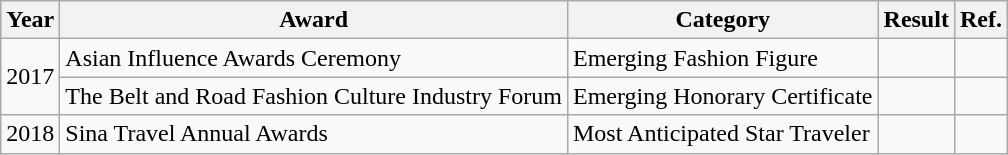<table class="wikitable">
<tr>
<th>Year</th>
<th>Award</th>
<th>Category</th>
<th>Result</th>
<th>Ref.</th>
</tr>
<tr>
<td rowspan="2">2017</td>
<td>Asian Influence Awards Ceremony</td>
<td>Emerging Fashion Figure</td>
<td></td>
<td></td>
</tr>
<tr>
<td>The Belt and Road Fashion Culture Industry Forum</td>
<td>Emerging Honorary Certificate</td>
<td></td>
<td></td>
</tr>
<tr>
<td>2018</td>
<td>Sina Travel Annual Awards</td>
<td>Most Anticipated Star Traveler</td>
<td></td>
<td></td>
</tr>
</table>
